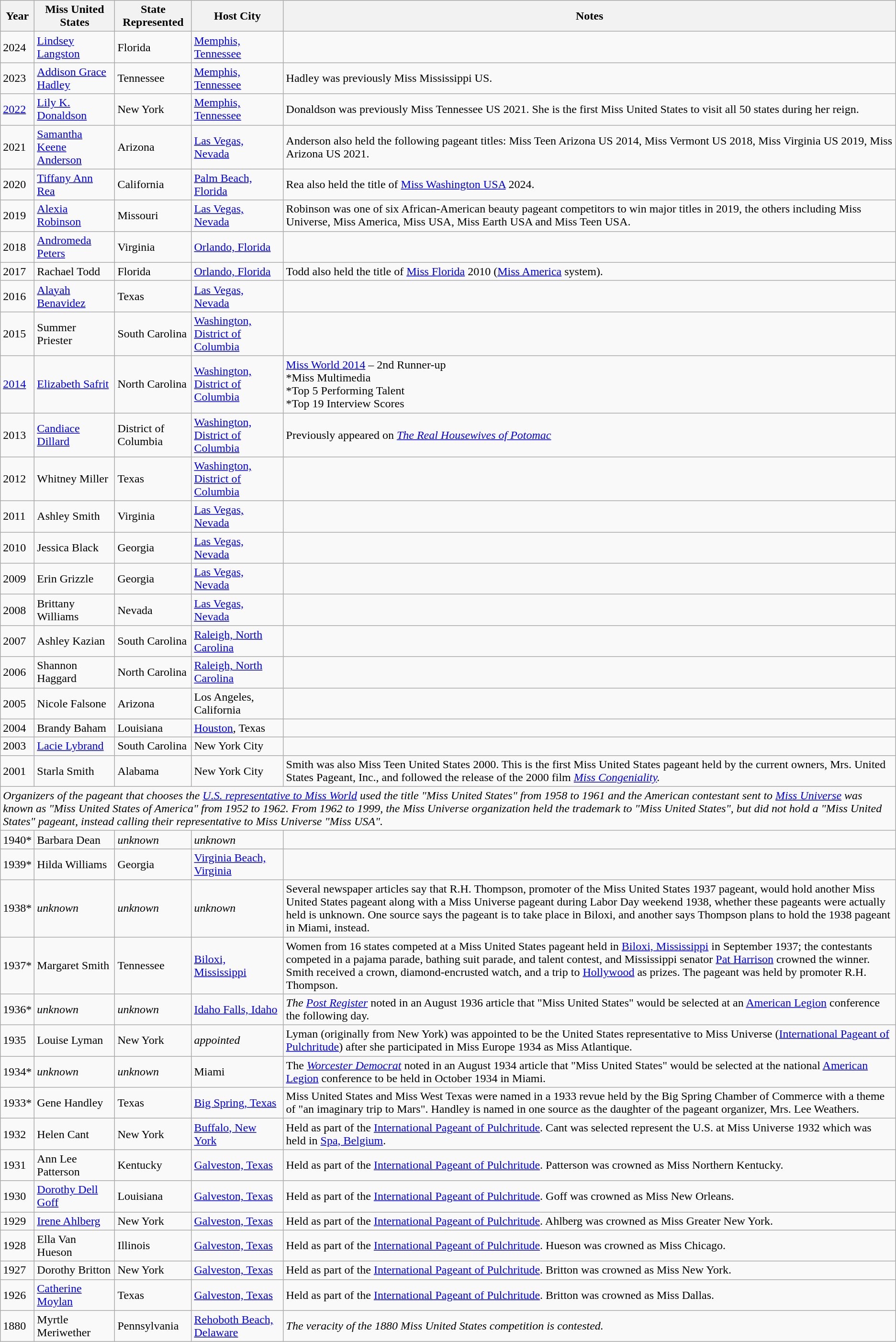<table class="wikitable sortable">
<tr>
<th>Year</th>
<th>Miss United States</th>
<th>State Represented</th>
<th>Host City</th>
<th>Notes</th>
</tr>
<tr>
<td>2024</td>
<td><a href='#'>Lindsey Langston</a></td>
<td>Florida</td>
<td><a href='#'>Memphis, Tennessee</a></td>
<td></td>
</tr>
<tr>
<td>2023</td>
<td><a href='#'>Addison Grace Hadley</a></td>
<td>Tennessee</td>
<td><a href='#'>Memphis, Tennessee</a></td>
<td>Hadley was previously Miss Mississippi US.</td>
</tr>
<tr>
<td><a href='#'>2022</a></td>
<td><a href='#'>Lily K. Donaldson</a></td>
<td>New York</td>
<td><a href='#'>Memphis, Tennessee</a></td>
<td>Donaldson was previously Miss Tennessee US 2021. She is the first Miss United States to visit all 50 states during her reign.</td>
</tr>
<tr>
<td>2021</td>
<td><a href='#'>Samantha Keene Anderson</a></td>
<td>Arizona</td>
<td><a href='#'>Las Vegas, Nevada</a></td>
<td>Anderson also held the following pageant titles: Miss Teen Arizona US 2014, Miss Vermont US 2018, Miss Virginia US 2019, Miss Arizona US 2021.</td>
</tr>
<tr>
<td>2020</td>
<td><a href='#'>Tiffany Ann Rea</a></td>
<td>California</td>
<td><a href='#'>Palm Beach, Florida</a></td>
<td>Rea also held the title of <a href='#'>Miss Washington USA</a> 2024.</td>
</tr>
<tr>
<td>2019</td>
<td><a href='#'>Alexia Robinson</a></td>
<td>Missouri</td>
<td><a href='#'>Las Vegas, Nevada</a></td>
<td>Robinson was one of six African-American beauty pageant competitors to win major titles in 2019, the others including Miss Universe, Miss America, Miss USA, Miss Earth USA and Miss Teen USA.</td>
</tr>
<tr>
<td>2018</td>
<td><a href='#'>Andromeda Peters</a></td>
<td>Virginia</td>
<td><a href='#'>Orlando, Florida</a></td>
<td></td>
</tr>
<tr>
<td>2017</td>
<td>Rachael Todd</td>
<td>Florida</td>
<td><a href='#'>Orlando, Florida</a></td>
<td>Todd also held the title of <a href='#'>Miss Florida</a> 2010 (<a href='#'>Miss America</a> system).</td>
</tr>
<tr>
<td>2016</td>
<td><a href='#'>Alayah Benavidez</a></td>
<td>Texas</td>
<td><a href='#'>Las Vegas, Nevada</a></td>
<td></td>
</tr>
<tr>
<td>2015</td>
<td>Summer Priester</td>
<td>South Carolina</td>
<td><a href='#'>Washington, District of Columbia</a></td>
<td></td>
</tr>
<tr>
<td><a href='#'>2014</a></td>
<td><a href='#'>Elizabeth Safrit</a></td>
<td>North Carolina</td>
<td><a href='#'>Washington, District of Columbia</a></td>
<td><a href='#'>Miss World 2014</a> – 2nd Runner-up<br>*Miss Multimedia<br>*Top 5 Performing Talent<br>*Top 19 Interview Scores</td>
</tr>
<tr>
<td>2013</td>
<td><a href='#'>Candiace Dillard</a></td>
<td>District of Columbia</td>
<td><a href='#'>Washington, District of Columbia</a></td>
<td>Previously appeared on <em><a href='#'>The Real Housewives of Potomac</a></em></td>
</tr>
<tr>
<td>2012</td>
<td>Whitney Miller</td>
<td>Texas</td>
<td><a href='#'>Washington, District of Columbia</a></td>
<td></td>
</tr>
<tr>
<td>2011</td>
<td>Ashley Smith</td>
<td>Virginia</td>
<td><a href='#'>Las Vegas, Nevada</a></td>
<td></td>
</tr>
<tr>
<td>2010</td>
<td>Jessica Black</td>
<td>Georgia</td>
<td><a href='#'>Las Vegas, Nevada</a></td>
<td></td>
</tr>
<tr>
<td>2009</td>
<td>Erin Grizzle</td>
<td>Georgia</td>
<td><a href='#'>Las Vegas, Nevada</a></td>
<td></td>
</tr>
<tr>
<td>2008</td>
<td>Brittany Williams</td>
<td>Nevada</td>
<td><a href='#'>Las Vegas, Nevada</a></td>
<td></td>
</tr>
<tr>
<td>2007</td>
<td>Ashley Kazian </td>
<td>South Carolina</td>
<td><a href='#'>Raleigh, North Carolina</a></td>
<td></td>
</tr>
<tr>
<td>2006</td>
<td>Shannon Haggard</td>
<td>North Carolina</td>
<td><a href='#'>Raleigh, North Carolina</a></td>
<td></td>
</tr>
<tr>
<td>2005</td>
<td>Nicole Falsone</td>
<td>Arizona</td>
<td>Los Angeles, California</td>
<td></td>
</tr>
<tr>
<td>2004</td>
<td>Brandy Baham</td>
<td>Louisiana</td>
<td><a href='#'>Houston</a>, Texas</td>
<td></td>
</tr>
<tr>
<td>2003</td>
<td><a href='#'>Lacie Lybrand</a></td>
<td>South Carolina</td>
<td>New York City</td>
<td></td>
</tr>
<tr>
<td>2001</td>
<td>Starla Smith</td>
<td>Alabama</td>
<td>New York City</td>
<td>Smith was also Miss Teen United States 2000. This is the first Miss United States pageant held by the current owners, Mrs. United States Pageant, Inc., and followed the release of the 2000 film <em><a href='#'>Miss Congeniality</a>.</em></td>
</tr>
<tr>
<td colspan="5"><em>Organizers of the pageant that chooses the <a href='#'>U.S. representative to Miss World</a> used the title "Miss United States" from 1958 to 1961 and the American contestant sent to <a href='#'>Miss Universe</a> was known as "Miss United States of America" from 1952 to 1962. From 1962 to 1999, the Miss Universe organization held the trademark to "Miss United States", but did not hold a "Miss United States" pageant, instead calling their representative to Miss Universe "Miss USA".</em></td>
</tr>
<tr>
<td>1940*</td>
<td>Barbara Dean</td>
<td><em>unknown</em></td>
<td><em>unknown</em></td>
<td></td>
</tr>
<tr>
<td>1939*</td>
<td>Hilda Williams</td>
<td>Georgia</td>
<td><a href='#'>Virginia Beach, Virginia</a></td>
<td></td>
</tr>
<tr>
<td>1938*</td>
<td><em>unknown</em></td>
<td><em>unknown</em></td>
<td><em>unknown</em></td>
<td>Several newspaper articles say that R.H. Thompson, promoter of the Miss United States 1937 pageant, would hold another Miss United States pageant along with a Miss Universe pageant during Labor Day weekend 1938, whether these pageants were actually held is unknown. One source says the pageant is to take place in Biloxi, and another says Thompson plans to hold the 1938 pageant in Miami, instead.</td>
</tr>
<tr>
<td>1937*</td>
<td>Margaret Smith</td>
<td>Tennessee</td>
<td><a href='#'>Biloxi, Mississippi</a></td>
<td>Women from 16 states competed at a Miss United States pageant held in <a href='#'>Biloxi, Mississippi</a> in September 1937; the contestants competed in a pajama parade, bathing suit parade, and talent contest, and Mississippi senator <a href='#'>Pat Harrison</a> crowned the winner. Smith received a crown, diamond-encrusted watch, and a trip to <a href='#'>Hollywood</a> as prizes. The pageant was held by promoter R.H. Thompson.</td>
</tr>
<tr>
<td>1936*</td>
<td><em>unknown</em></td>
<td><em>unknown</em></td>
<td><a href='#'>Idaho Falls, Idaho</a></td>
<td><em>The</em> <em><a href='#'>Post Register</a></em> noted in an August 1936 article that "Miss United States" would be selected at an <a href='#'>American Legion</a> conference the following day.</td>
</tr>
<tr>
<td>1935</td>
<td>Louise Lyman</td>
<td>New York</td>
<td><em>appointed</em></td>
<td>Lyman (originally from New York) was appointed to be the United States representative to Miss Universe (<a href='#'>International Pageant of Pulchritude</a>) after she participated in Miss Europe 1934 as Miss Atlantique.</td>
</tr>
<tr>
<td>1934*</td>
<td><em>unknown</em></td>
<td><em>unknown</em></td>
<td>Miami</td>
<td>The <em><a href='#'>Worcester Democrat</a></em> noted in an August 1934 article that "Miss United States" would be selected at the national <a href='#'>American Legion</a> conference to be held in October 1934 in Miami.</td>
</tr>
<tr>
<td>1933*</td>
<td>Gene Handley</td>
<td>Texas</td>
<td><a href='#'>Big Spring, Texas</a></td>
<td>Miss United States and Miss West Texas were named in a 1933 revue held by the Big Spring Chamber of Commerce with a theme of "an imaginary trip to Mars". Handley is named in one source as the daughter of the pageant organizer, Mrs. Lee Weathers.</td>
</tr>
<tr>
<td>1932</td>
<td>Helen Cant</td>
<td>New York</td>
<td><a href='#'>Buffalo, New York</a></td>
<td>Held as part of the <a href='#'>International Pageant of Pulchritude</a>. Cant was selected represent the U.S. at Miss Universe 1932 which was held in <a href='#'>Spa, Belgium</a>.</td>
</tr>
<tr>
<td>1931</td>
<td>Ann Lee Patterson</td>
<td>Kentucky</td>
<td><a href='#'>Galveston, Texas</a></td>
<td>Held as part of the <a href='#'>International Pageant of Pulchritude</a>. Patterson was crowned as Miss Northern Kentucky.</td>
</tr>
<tr>
<td>1930</td>
<td><a href='#'>Dorothy Dell Goff</a></td>
<td>Louisiana</td>
<td><a href='#'>Galveston, Texas</a></td>
<td>Held as part of the <a href='#'>International Pageant of Pulchritude</a>. Goff was crowned as Miss New Orleans.</td>
</tr>
<tr>
<td>1929</td>
<td><a href='#'>Irene Ahlberg</a></td>
<td>New York</td>
<td><a href='#'>Galveston, Texas</a></td>
<td>Held as part of the <a href='#'>International Pageant of Pulchritude</a>. Ahlberg was crowned as Miss Greater New York.</td>
</tr>
<tr>
<td>1928</td>
<td>Ella Van Hueson</td>
<td>Illinois</td>
<td><a href='#'>Galveston, Texas</a></td>
<td>Held as part of the <a href='#'>International Pageant of Pulchritude</a>. Hueson was crowned as Miss Chicago.</td>
</tr>
<tr>
<td>1927</td>
<td>Dorothy Britton</td>
<td>New York</td>
<td><a href='#'>Galveston, Texas</a></td>
<td>Held as part of the <a href='#'>International Pageant of Pulchritude</a>. Britton was crowned as Miss New York.</td>
</tr>
<tr>
<td>1926</td>
<td><a href='#'>Catherine Moylan</a></td>
<td>Texas</td>
<td><a href='#'>Galveston, Texas</a></td>
<td>Held as part of the <a href='#'>International Pageant of Pulchritude</a>. Britton was crowned as Miss Dallas.</td>
</tr>
<tr>
<td>1880</td>
<td>Myrtle Meriwether</td>
<td>Pennsylvania</td>
<td><a href='#'>Rehoboth Beach, Delaware</a></td>
<td><em>The veracity of the 1880 Miss United States competition is contested.</em></td>
</tr>
</table>
